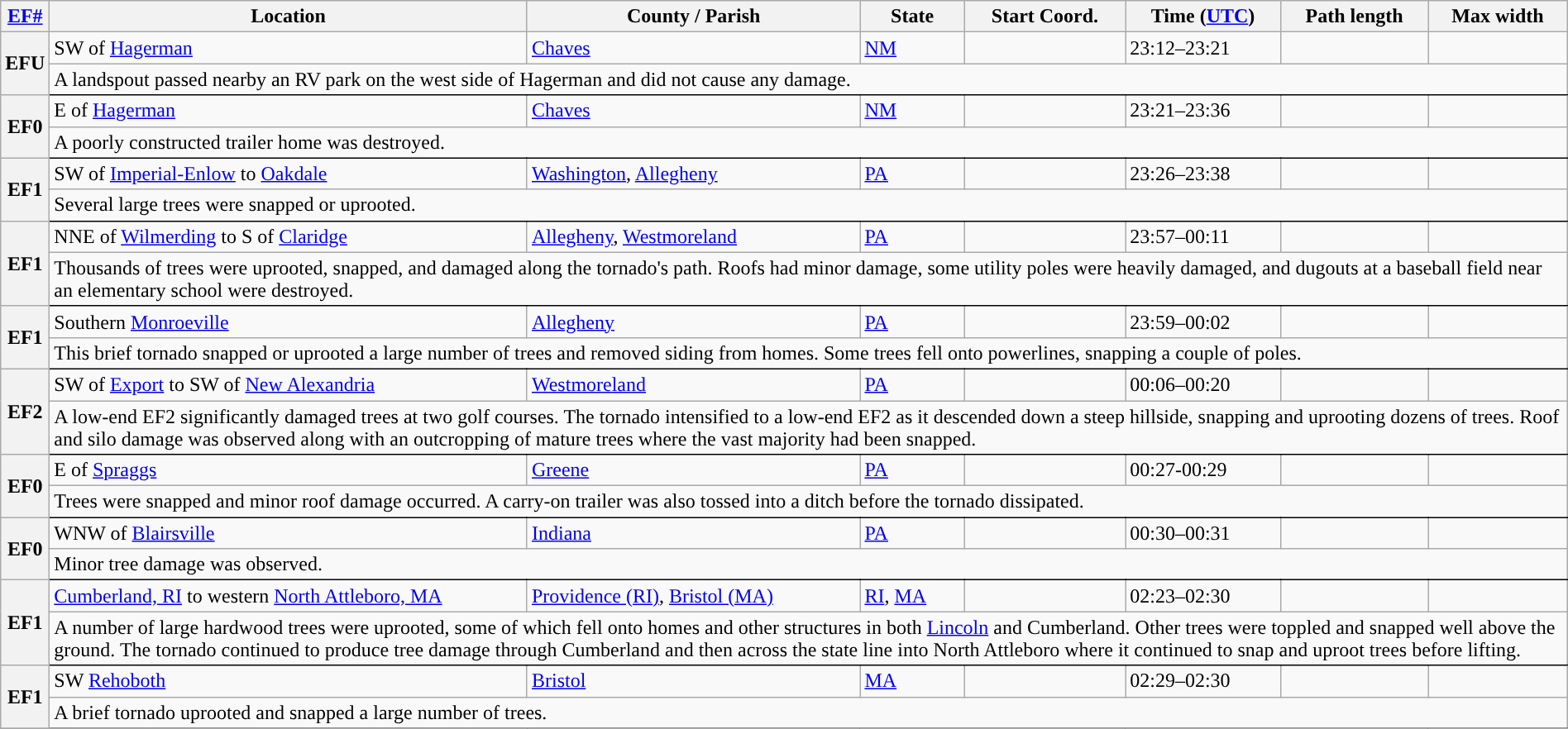<table class="wikitable sortable" style="width:100%;">
<tr>
<th scope="col" width="2%" align="center"><a href='#'>EF#</a></th>
<th scope="col" align="center" class="unsortable">Location</th>
<th scope="col" align="center" class="unsortable">County / Parish</th>
<th scope="col" align="center">State</th>
<th scope="col" align="center">Start Coord.</th>
<th scope="col" align="center">Time (<a href='#'>UTC</a>)</th>
<th scope="col" align="center">Path length</th>
<th scope="col" align="center">Max width</th>
</tr>
<tr>
<th scope="row" rowspan="2" style="background-color:#">EFU</th>
<td>SW of <a href='#'>Hagerman</a></td>
<td><a href='#'>Chaves</a></td>
<td><a href='#'>NM</a></td>
<td></td>
<td>23:12–23:21</td>
<td></td>
<td></td>
</tr>
<tr class="expand-child">
<td colspan="8" style=" border-bottom: 1px solid black;">A landspout passed nearby an RV park on the west side of Hagerman and did not cause any damage.</td>
</tr>
<tr>
<th scope="row" rowspan="2" style="background-color:#">EF0</th>
<td>E of <a href='#'>Hagerman</a></td>
<td><a href='#'>Chaves</a></td>
<td><a href='#'>NM</a></td>
<td></td>
<td>23:21–23:36</td>
<td></td>
<td></td>
</tr>
<tr class="expand-child">
<td colspan="8" style=" border-bottom: 1px solid black;">A poorly constructed trailer home was destroyed.</td>
</tr>
<tr>
<th scope="row" rowspan="2" style="background-color:#">EF1</th>
<td>SW of <a href='#'>Imperial-Enlow</a> to <a href='#'>Oakdale</a></td>
<td><a href='#'>Washington</a>, <a href='#'>Allegheny</a></td>
<td><a href='#'>PA</a></td>
<td></td>
<td>23:26–23:38</td>
<td></td>
<td></td>
</tr>
<tr class="expand-child">
<td colspan="8" style=" border-bottom: 1px solid black;">Several large trees were snapped or uprooted.</td>
</tr>
<tr>
<th scope="row" rowspan="2" style="background-color:#">EF1</th>
<td>NNE of <a href='#'>Wilmerding</a> to S of <a href='#'>Claridge</a></td>
<td><a href='#'>Allegheny</a>, <a href='#'>Westmoreland</a></td>
<td><a href='#'>PA</a></td>
<td></td>
<td>23:57–00:11</td>
<td></td>
<td></td>
</tr>
<tr class="expand-child">
<td colspan="8" style=" border-bottom: 1px solid black;">Thousands of trees were uprooted, snapped, and damaged along the tornado's path. Roofs had minor damage, some utility poles were heavily damaged, and dugouts at a baseball field near an elementary school were destroyed.</td>
</tr>
<tr>
<th scope="row" rowspan="2" style="background-color:#">EF1</th>
<td>Southern <a href='#'>Monroeville</a></td>
<td><a href='#'>Allegheny</a></td>
<td><a href='#'>PA</a></td>
<td></td>
<td>23:59–00:02</td>
<td></td>
<td></td>
</tr>
<tr class="expand-child">
<td colspan="8" style=" border-bottom: 1px solid black;">This brief tornado snapped or uprooted a large number of trees and removed siding from homes. Some trees fell onto powerlines, snapping a couple of poles.</td>
</tr>
<tr>
<th scope="row" rowspan="2" style="background-color:#">EF2</th>
<td>SW of <a href='#'>Export</a> to SW of <a href='#'>New Alexandria</a></td>
<td><a href='#'>Westmoreland</a></td>
<td><a href='#'>PA</a></td>
<td></td>
<td>00:06–00:20</td>
<td></td>
<td></td>
</tr>
<tr class="expand-child">
<td colspan="8" style=" border-bottom: 1px solid black;">A low-end EF2 significantly damaged trees at two golf courses. The tornado intensified to a low-end EF2 as it descended down a steep hillside, snapping and uprooting dozens of trees. Roof and silo damage was observed along with an outcropping of mature trees where the vast majority had been snapped.</td>
</tr>
<tr>
<th scope="row" rowspan="2" style="background-color:#">EF0</th>
<td>E of <a href='#'>Spraggs</a></td>
<td><a href='#'>Greene</a></td>
<td><a href='#'>PA</a></td>
<td></td>
<td>00:27-00:29</td>
<td></td>
<td></td>
</tr>
<tr class="expand-child">
<td colspan="8" style=" border-bottom: 1px solid black;">Trees were snapped and minor roof damage occurred. A carry-on trailer was also tossed into a ditch before the tornado dissipated.</td>
</tr>
<tr>
<th scope="row" rowspan="2" style="background-color:#">EF0</th>
<td>WNW of <a href='#'>Blairsville</a></td>
<td><a href='#'>Indiana</a></td>
<td><a href='#'>PA</a></td>
<td></td>
<td>00:30–00:31</td>
<td></td>
<td></td>
</tr>
<tr class="expand-child">
<td colspan="8" style=" border-bottom: 1px solid black;">Minor tree damage was observed.</td>
</tr>
<tr>
<th scope="row" rowspan="2" style="background-color:#">EF1</th>
<td><a href='#'>Cumberland, RI</a> to western <a href='#'>North Attleboro, MA</a></td>
<td><a href='#'>Providence (RI)</a>, <a href='#'>Bristol (MA)</a></td>
<td><a href='#'>RI</a>, <a href='#'>MA</a></td>
<td></td>
<td>02:23–02:30</td>
<td></td>
<td></td>
</tr>
<tr class="expand-child">
<td colspan="8" style=" border-bottom: 1px solid black;">A number of large hardwood trees were uprooted, some of which fell onto homes and other structures in both <a href='#'>Lincoln</a> and Cumberland. Other trees were toppled and snapped well above the ground. The tornado continued to produce tree damage through Cumberland and then across the state line into North Attleboro where it continued to snap and uproot trees before lifting.</td>
</tr>
<tr>
<th scope="row" rowspan="2" style="background-color:#">EF1</th>
<td>SW <a href='#'>Rehoboth</a></td>
<td><a href='#'>Bristol</a></td>
<td><a href='#'>MA</a></td>
<td></td>
<td>02:29–02:30</td>
<td></td>
<td></td>
</tr>
<tr class="expand-child">
<td colspan="8" style=" border-bottom: 1px solid black;">A brief tornado uprooted and snapped a large number of trees.</td>
</tr>
<tr>
</tr>
</table>
